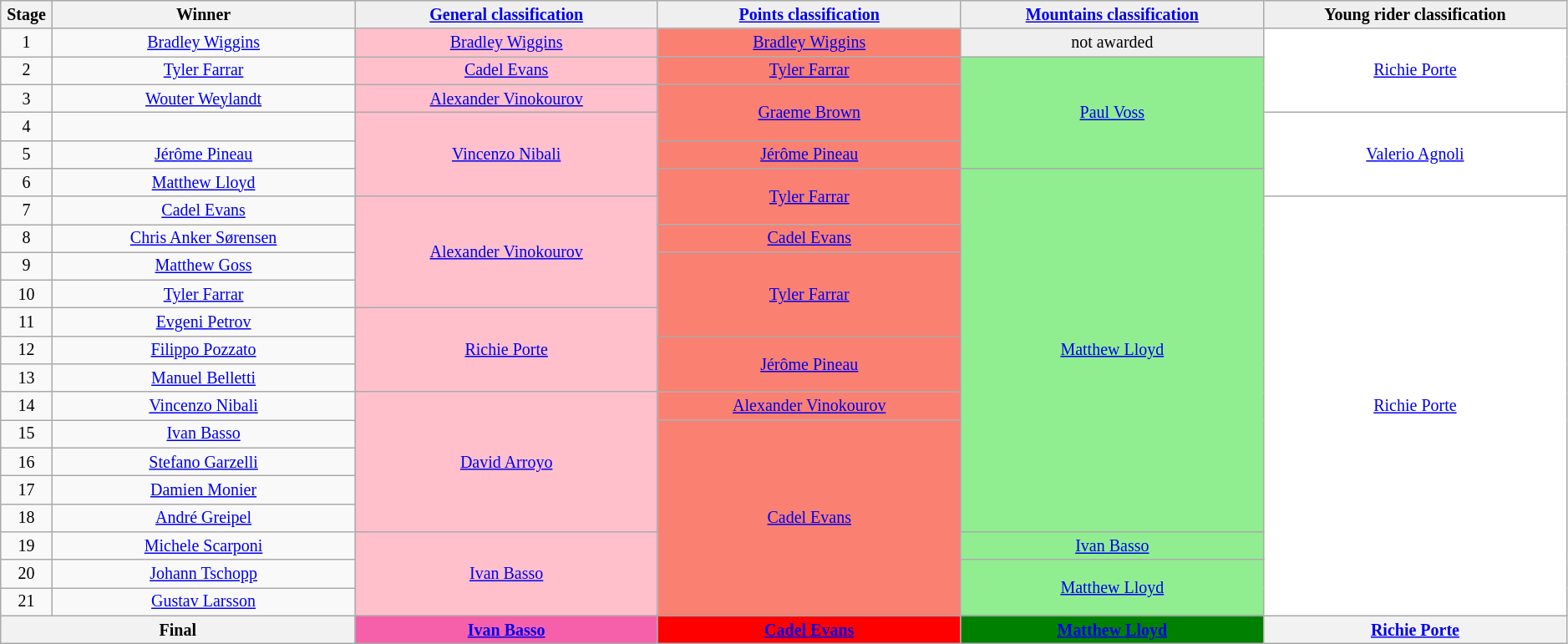<table class="wikitable" style="text-align: center; font-size:smaller;">
<tr style="background-color: #efefef;">
<th width="1%">Stage</th>
<th width="15%">Winner</th>
<th style="background:#EFEFEF;" width="15%"><a href='#'>General classification</a><br></th>
<th style="background:#EFEFEF;" width="15%"><a href='#'>Points classification</a><br></th>
<th style="background:#EFEFEF;" width="15%"><a href='#'>Mountains classification</a><br></th>
<th style="background:#EFEFEF;" width="15%">Young rider classification<br></th>
</tr>
<tr>
<td>1</td>
<td><a href='#'>Bradley Wiggins</a></td>
<td style="background:pink;"><a href='#'>Bradley Wiggins</a></td>
<td style="background:salmon;"><a href='#'>Bradley Wiggins</a></td>
<td style="background:#EFEFEF">not awarded</td>
<td style="background:white" rowspan="3"><a href='#'>Richie Porte</a></td>
</tr>
<tr>
<td>2</td>
<td><a href='#'>Tyler Farrar</a></td>
<td style="background:pink;"><a href='#'>Cadel Evans</a></td>
<td style="background:salmon;"><a href='#'>Tyler Farrar</a></td>
<td style="background:lightgreen;" rowspan="4"><a href='#'>Paul Voss</a></td>
</tr>
<tr>
<td>3</td>
<td><a href='#'>Wouter Weylandt</a></td>
<td style="background:pink;"><a href='#'>Alexander Vinokourov</a></td>
<td style="background:salmon;" rowspan="2"><a href='#'>Graeme Brown</a></td>
</tr>
<tr>
<td>4</td>
<td></td>
<td style="background:pink;" rowspan="3"><a href='#'>Vincenzo Nibali</a></td>
<td style="background:white" rowspan="3"><a href='#'>Valerio Agnoli</a></td>
</tr>
<tr>
<td>5</td>
<td><a href='#'>Jérôme Pineau</a></td>
<td style="background:salmon;"><a href='#'>Jérôme Pineau</a></td>
</tr>
<tr>
<td>6</td>
<td><a href='#'>Matthew Lloyd</a></td>
<td style="background:salmon;" rowspan="2"><a href='#'>Tyler Farrar</a></td>
<td style="background:lightgreen;" rowspan="13"><a href='#'>Matthew Lloyd</a></td>
</tr>
<tr>
<td>7</td>
<td><a href='#'>Cadel Evans</a></td>
<td style="background:pink;" rowspan="4"><a href='#'>Alexander Vinokourov</a></td>
<td style="background:white" rowspan="15"><a href='#'>Richie Porte</a></td>
</tr>
<tr>
<td>8</td>
<td><a href='#'>Chris Anker Sørensen</a></td>
<td style="background:salmon;"><a href='#'>Cadel Evans</a></td>
</tr>
<tr>
<td>9</td>
<td><a href='#'>Matthew Goss</a></td>
<td style="background:salmon;" rowspan="3"><a href='#'>Tyler Farrar</a></td>
</tr>
<tr>
<td>10</td>
<td><a href='#'>Tyler Farrar</a></td>
</tr>
<tr>
<td>11</td>
<td><a href='#'>Evgeni Petrov</a></td>
<td style="background:pink;" rowspan="3"><a href='#'>Richie Porte</a></td>
</tr>
<tr>
<td>12</td>
<td><a href='#'>Filippo Pozzato</a></td>
<td style="background:salmon;" rowspan="2"><a href='#'>Jérôme Pineau</a></td>
</tr>
<tr>
<td>13</td>
<td><a href='#'>Manuel Belletti</a></td>
</tr>
<tr>
<td>14</td>
<td><a href='#'>Vincenzo Nibali</a></td>
<td style="background:pink;" rowspan="5"><a href='#'>David Arroyo</a></td>
<td style="background:salmon;"><a href='#'>Alexander Vinokourov</a></td>
</tr>
<tr>
<td>15</td>
<td><a href='#'>Ivan Basso</a></td>
<td style="background:salmon;" rowspan="7"><a href='#'>Cadel Evans</a></td>
</tr>
<tr>
<td>16</td>
<td><a href='#'>Stefano Garzelli</a></td>
</tr>
<tr>
<td>17</td>
<td><a href='#'>Damien Monier</a></td>
</tr>
<tr>
<td>18</td>
<td><a href='#'>André Greipel</a></td>
</tr>
<tr>
<td>19</td>
<td><a href='#'>Michele Scarponi</a></td>
<td style="background:pink;" rowspan="3"><a href='#'>Ivan Basso</a></td>
<td style="background:lightgreen;"><a href='#'>Ivan Basso</a></td>
</tr>
<tr>
<td>20</td>
<td><a href='#'>Johann Tschopp</a></td>
<td style="background:lightgreen;" rowspan="2"><a href='#'>Matthew Lloyd</a></td>
</tr>
<tr>
<td>21</td>
<td><a href='#'>Gustav Larsson</a></td>
</tr>
<tr>
<th colspan=2><strong>Final</strong></th>
<th style="background:#F660AB;"><a href='#'>Ivan Basso</a></th>
<th style="background:red;"><a href='#'>Cadel Evans</a></th>
<th style="background:green;"><a href='#'>Matthew Lloyd</a></th>
<th style="background:offwhite;"><a href='#'>Richie Porte</a></th>
</tr>
</table>
